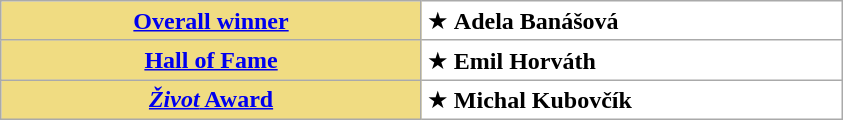<table class=wikitable style="background:white">
<tr>
<th style=background:#F0DC82 width=273><a href='#'>Overall winner</a></th>
<td width=273>★ <strong>Adela Banášová</strong></td>
</tr>
<tr>
<th style=background:#F0DC82 width=273><a href='#'>Hall of Fame</a></th>
<td width=273>★ <strong>Emil Horváth</strong></td>
</tr>
<tr>
<th style=background:#F0DC82 width=273><a href='#'><em>Život</em> Award</a></th>
<td width=273>★ <strong>Michal Kubovčík</strong></td>
</tr>
</table>
